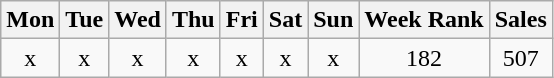<table class="wikitable">
<tr>
<th>Mon</th>
<th>Tue</th>
<th>Wed</th>
<th>Thu</th>
<th>Fri</th>
<th>Sat</th>
<th>Sun</th>
<th>Week Rank</th>
<th>Sales</th>
</tr>
<tr align="center">
<td>x</td>
<td>x</td>
<td>x</td>
<td>x</td>
<td>x</td>
<td>x</td>
<td>x</td>
<td>182</td>
<td>507</td>
</tr>
</table>
